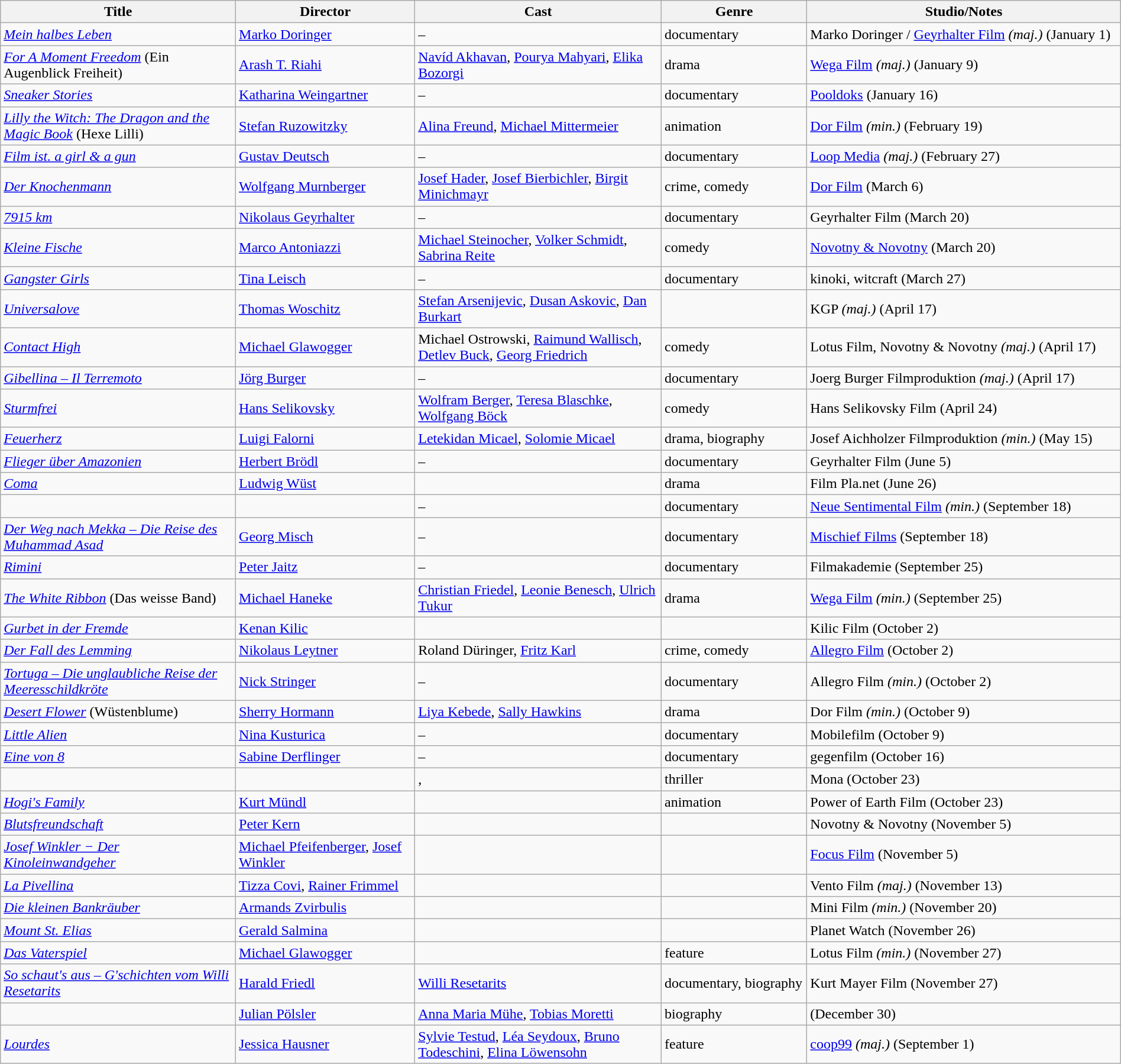<table class="wikitable" width= "100%">
<tr>
<th width=21%>Title</th>
<th width=16%>Director</th>
<th width=22%>Cast</th>
<th width=13%>Genre</th>
<th width=28%>Studio/Notes</th>
</tr>
<tr>
<td><em><a href='#'>Mein halbes Leben</a></em></td>
<td><a href='#'>Marko Doringer</a></td>
<td>–</td>
<td>documentary</td>
<td>Marko Doringer / <a href='#'>Geyrhalter Film</a> <em>(maj.)</em> (January 1)</td>
</tr>
<tr>
<td><em><a href='#'>For A Moment Freedom</a></em> (Ein Augenblick Freiheit)</td>
<td><a href='#'>Arash T. Riahi</a></td>
<td><a href='#'>Navíd Akhavan</a>, <a href='#'>Pourya Mahyari</a>, <a href='#'>Elika Bozorgi</a></td>
<td>drama</td>
<td><a href='#'>Wega Film</a> <em>(maj.)</em> (January 9)</td>
</tr>
<tr>
<td><em><a href='#'>Sneaker Stories</a></em></td>
<td><a href='#'>Katharina Weingartner</a></td>
<td>–</td>
<td>documentary</td>
<td><a href='#'>Pooldoks</a> (January 16)</td>
</tr>
<tr>
<td><em><a href='#'>Lilly the Witch: The Dragon and the Magic Book</a></em> (Hexe Lilli)</td>
<td><a href='#'>Stefan Ruzowitzky</a></td>
<td><a href='#'>Alina Freund</a>, <a href='#'>Michael Mittermeier</a></td>
<td>animation</td>
<td><a href='#'>Dor Film</a> <em>(min.)</em> (February 19)</td>
</tr>
<tr>
<td><em><a href='#'>Film ist. a girl & a gun</a></em></td>
<td><a href='#'>Gustav Deutsch</a></td>
<td>–</td>
<td>documentary</td>
<td><a href='#'>Loop Media</a> <em>(maj.)</em> (February 27)</td>
</tr>
<tr>
<td><em><a href='#'>Der Knochenmann</a></em></td>
<td><a href='#'>Wolfgang Murnberger</a></td>
<td><a href='#'>Josef Hader</a>, <a href='#'>Josef Bierbichler</a>, <a href='#'>Birgit Minichmayr</a></td>
<td>crime, comedy</td>
<td><a href='#'>Dor Film</a> (March 6)</td>
</tr>
<tr>
<td><em><a href='#'>7915 km</a></em></td>
<td><a href='#'>Nikolaus Geyrhalter</a></td>
<td>–</td>
<td>documentary</td>
<td>Geyrhalter Film (March 20)</td>
</tr>
<tr>
<td><em><a href='#'>Kleine Fische</a></em></td>
<td><a href='#'>Marco Antoniazzi</a></td>
<td><a href='#'>Michael Steinocher</a>, <a href='#'>Volker Schmidt</a>, <a href='#'>Sabrina Reite</a></td>
<td>comedy</td>
<td><a href='#'>Novotny & Novotny</a> (March 20)</td>
</tr>
<tr>
<td><em><a href='#'>Gangster Girls</a></em></td>
<td><a href='#'>Tina Leisch</a></td>
<td>–</td>
<td>documentary</td>
<td>kinoki, witcraft (March 27)</td>
</tr>
<tr>
<td><em><a href='#'>Universalove</a></em></td>
<td><a href='#'>Thomas Woschitz</a></td>
<td><a href='#'>Stefan Arsenijevic</a>, <a href='#'>Dusan Askovic</a>, <a href='#'>Dan Burkart</a></td>
<td></td>
<td>KGP <em>(maj.)</em> (April 17)</td>
</tr>
<tr>
<td><em><a href='#'>Contact High</a></em></td>
<td><a href='#'>Michael Glawogger</a></td>
<td>Michael Ostrowski, <a href='#'>Raimund Wallisch</a>, <a href='#'>Detlev Buck</a>, <a href='#'>Georg Friedrich</a></td>
<td>comedy</td>
<td>Lotus Film, Novotny & Novotny <em>(maj.)</em> (April 17)</td>
</tr>
<tr>
<td><em><a href='#'>Gibellina – Il Terremoto</a></em></td>
<td><a href='#'>Jörg Burger</a></td>
<td>–</td>
<td>documentary</td>
<td>Joerg Burger Filmproduktion <em>(maj.)</em> (April 17)</td>
</tr>
<tr>
<td><em><a href='#'>Sturmfrei</a></em></td>
<td><a href='#'>Hans Selikovsky</a></td>
<td><a href='#'>Wolfram Berger</a>, <a href='#'>Teresa Blaschke</a>, <a href='#'>Wolfgang Böck</a></td>
<td>comedy</td>
<td>Hans Selikovsky Film (April 24)</td>
</tr>
<tr>
<td><em><a href='#'>Feuerherz</a></em></td>
<td><a href='#'>Luigi Falorni</a></td>
<td><a href='#'>Letekidan Micael</a>, <a href='#'>Solomie Micael</a></td>
<td>drama, biography</td>
<td>Josef Aichholzer Filmproduktion <em>(min.)</em> (May 15)</td>
</tr>
<tr>
<td><em><a href='#'>Flieger über Amazonien</a></em></td>
<td><a href='#'>Herbert Brödl</a></td>
<td>–</td>
<td>documentary</td>
<td>Geyrhalter Film (June 5)</td>
</tr>
<tr>
<td><em><a href='#'>Coma</a></em></td>
<td><a href='#'>Ludwig Wüst</a></td>
<td></td>
<td>drama</td>
<td>Film Pla.net (June 26)</td>
</tr>
<tr>
<td><em></em></td>
<td></td>
<td>–</td>
<td>documentary</td>
<td><a href='#'>Neue Sentimental Film</a> <em>(min.)</em> (September 18)</td>
</tr>
<tr>
<td><em><a href='#'>Der Weg nach Mekka – Die Reise des Muhammad Asad</a></em></td>
<td><a href='#'>Georg Misch</a></td>
<td>–</td>
<td>documentary</td>
<td><a href='#'>Mischief Films</a> (September 18)</td>
</tr>
<tr>
<td><em><a href='#'>Rimini</a></em></td>
<td><a href='#'>Peter Jaitz</a></td>
<td>–</td>
<td>documentary</td>
<td>Filmakademie (September 25)</td>
</tr>
<tr>
<td><em><a href='#'>The White Ribbon</a></em> (Das weisse Band)</td>
<td><a href='#'>Michael Haneke</a></td>
<td><a href='#'>Christian Friedel</a>, <a href='#'>Leonie Benesch</a>, <a href='#'>Ulrich Tukur</a></td>
<td>drama</td>
<td><a href='#'>Wega Film</a> <em>(min.)</em> (September 25)</td>
</tr>
<tr>
<td><em><a href='#'>Gurbet in der Fremde</a></em></td>
<td><a href='#'>Kenan Kilic</a></td>
<td></td>
<td></td>
<td>Kilic Film (October 2)</td>
</tr>
<tr>
<td><em><a href='#'>Der Fall des Lemming</a></em></td>
<td><a href='#'>Nikolaus Leytner</a></td>
<td>Roland Düringer, <a href='#'>Fritz Karl</a></td>
<td>crime, comedy</td>
<td><a href='#'>Allegro Film</a> (October 2)</td>
</tr>
<tr>
<td><em><a href='#'>Tortuga – Die unglaubliche Reise der Meeresschildkröte</a></em></td>
<td><a href='#'>Nick Stringer</a></td>
<td>–</td>
<td>documentary</td>
<td>Allegro Film <em>(min.)</em> (October 2)</td>
</tr>
<tr>
<td><em><a href='#'>Desert Flower</a></em> (Wüstenblume)</td>
<td><a href='#'>Sherry Hormann</a></td>
<td><a href='#'>Liya Kebede</a>, <a href='#'>Sally Hawkins</a></td>
<td>drama</td>
<td>Dor Film <em>(min.)</em> (October 9)</td>
</tr>
<tr>
<td><em><a href='#'>Little Alien</a></em></td>
<td><a href='#'>Nina Kusturica</a></td>
<td>–</td>
<td>documentary</td>
<td>Mobilefilm (October 9)</td>
</tr>
<tr>
<td><em><a href='#'>Eine von 8</a></em></td>
<td><a href='#'>Sabine Derflinger</a></td>
<td>–</td>
<td>documentary</td>
<td>gegenfilm (October 16)</td>
</tr>
<tr>
<td><em></em></td>
<td></td>
<td>, </td>
<td>thriller</td>
<td>Mona (October 23)</td>
</tr>
<tr>
<td><em><a href='#'>Hogi's Family</a></em></td>
<td><a href='#'>Kurt Mündl</a></td>
<td></td>
<td>animation</td>
<td>Power of Earth Film (October 23)</td>
</tr>
<tr>
<td><em><a href='#'>Blutsfreundschaft</a></em></td>
<td><a href='#'>Peter Kern</a></td>
<td></td>
<td></td>
<td>Novotny & Novotny (November 5)</td>
</tr>
<tr>
<td><em><a href='#'>Josef Winkler − Der Kinoleinwandgeher</a></em></td>
<td><a href='#'>Michael Pfeifenberger</a>, <a href='#'>Josef Winkler</a></td>
<td></td>
<td></td>
<td><a href='#'>Focus Film</a> (November 5)</td>
</tr>
<tr>
<td><em><a href='#'>La Pivellina</a></em></td>
<td><a href='#'>Tizza Covi</a>, <a href='#'>Rainer Frimmel</a></td>
<td></td>
<td></td>
<td>Vento Film <em>(maj.)</em> (November 13)</td>
</tr>
<tr>
<td><em><a href='#'>Die kleinen Bankräuber</a></em></td>
<td><a href='#'>Armands Zvirbulis</a></td>
<td></td>
<td></td>
<td>Mini Film <em>(min.)</em> (November 20)</td>
</tr>
<tr>
<td><em><a href='#'>Mount St. Elias</a></em></td>
<td><a href='#'>Gerald Salmina</a></td>
<td></td>
<td></td>
<td>Planet Watch (November 26)</td>
</tr>
<tr>
<td><em><a href='#'>Das Vaterspiel</a></em></td>
<td><a href='#'>Michael Glawogger</a></td>
<td></td>
<td>feature</td>
<td>Lotus Film <em>(min.)</em> (November 27)</td>
</tr>
<tr>
<td><em><a href='#'>So schaut's aus – G'schichten vom Willi Resetarits</a></em></td>
<td><a href='#'>Harald Friedl</a></td>
<td><a href='#'>Willi Resetarits</a></td>
<td>documentary, biography</td>
<td>Kurt Mayer Film (November 27)</td>
</tr>
<tr>
<td><em></em></td>
<td><a href='#'>Julian Pölsler</a></td>
<td><a href='#'>Anna Maria Mühe</a>, <a href='#'>Tobias Moretti</a></td>
<td>biography</td>
<td>(December 30)</td>
</tr>
<tr>
<td><em><a href='#'>Lourdes</a></em></td>
<td><a href='#'>Jessica Hausner</a></td>
<td><a href='#'>Sylvie Testud</a>, <a href='#'>Léa Seydoux</a>, <a href='#'>Bruno Todeschini</a>, <a href='#'>Elina Löwensohn</a></td>
<td>feature</td>
<td><a href='#'>coop99</a> <em>(maj.)</em> (September 1)</td>
</tr>
</table>
